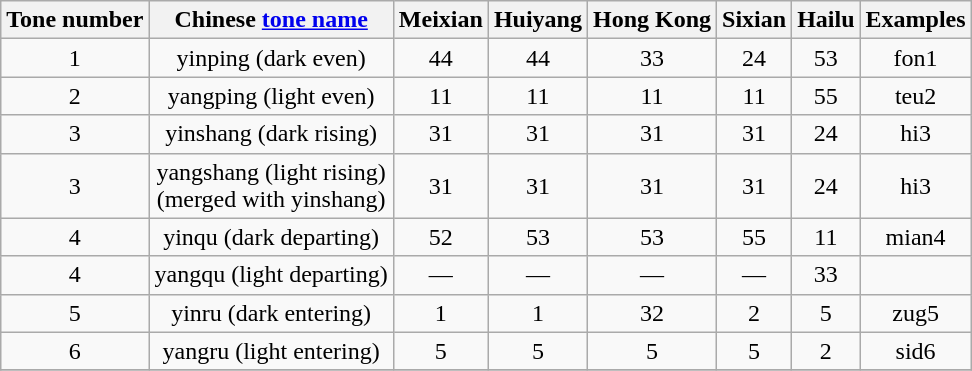<table class=wikitable border=1>
<tr>
<th align=center>Tone number</th>
<th align=center>Chinese <a href='#'>tone name</a></th>
<th>Meixian</th>
<th>Huiyang</th>
<th>Hong Kong</th>
<th align="center">Sixian</th>
<th align="center">Hailu</th>
<th align=center>Examples</th>
</tr>
<tr>
<td align=center>1</td>
<td align=center>yinping (dark even)</td>
<td align=center>44</td>
<td align=center>44</td>
<td align=center>33</td>
<td align=center>24</td>
<td align=center>53</td>
<td align=center>fon1 </td>
</tr>
<tr>
<td align=center>2</td>
<td align=center>yangping (light even)</td>
<td align=center>11</td>
<td align=center>11</td>
<td align=center>11</td>
<td align=center>11</td>
<td align=center>55</td>
<td align=center>teu2 </td>
</tr>
<tr>
<td align=center>3</td>
<td align=center>yinshang (dark rising)</td>
<td align=center>31</td>
<td align=center>31</td>
<td align=center>31</td>
<td align="center">31</td>
<td align="center">24</td>
<td align=center>hi3 </td>
</tr>
<tr>
<td align=center>3</td>
<td align=center>yangshang (light rising)<br> (merged with yinshang)</td>
<td align=center>31</td>
<td align=center>31</td>
<td align=center>31</td>
<td align="center">31</td>
<td align="center">24</td>
<td align=center>hi3 </td>
</tr>
<tr>
<td align=center>4</td>
<td align=center>yinqu (dark departing)</td>
<td align=center>52</td>
<td align=center>53</td>
<td align=center>53</td>
<td align="center">55</td>
<td align="center">11</td>
<td align=center>mian4 </td>
</tr>
<tr>
<td align=center>4</td>
<td align=center>yangqu (light departing)</td>
<td align=center>—</td>
<td align=center>—</td>
<td align=center>—</td>
<td align=center>—</td>
<td align=center>33</td>
<td align=center></td>
</tr>
<tr>
<td align=center>5</td>
<td align=center>yinru (dark entering)</td>
<td align=center>1</td>
<td align=center>1</td>
<td align=center>32</td>
<td align=center>2</td>
<td align=center>5</td>
<td align=center>zug5 </td>
</tr>
<tr>
<td align=center>6</td>
<td align=center>yangru (light entering)</td>
<td align=center>5</td>
<td align=center>5</td>
<td align=center>5</td>
<td align="center">5</td>
<td align=center>2</td>
<td align=center>sid6 </td>
</tr>
<tr>
</tr>
</table>
